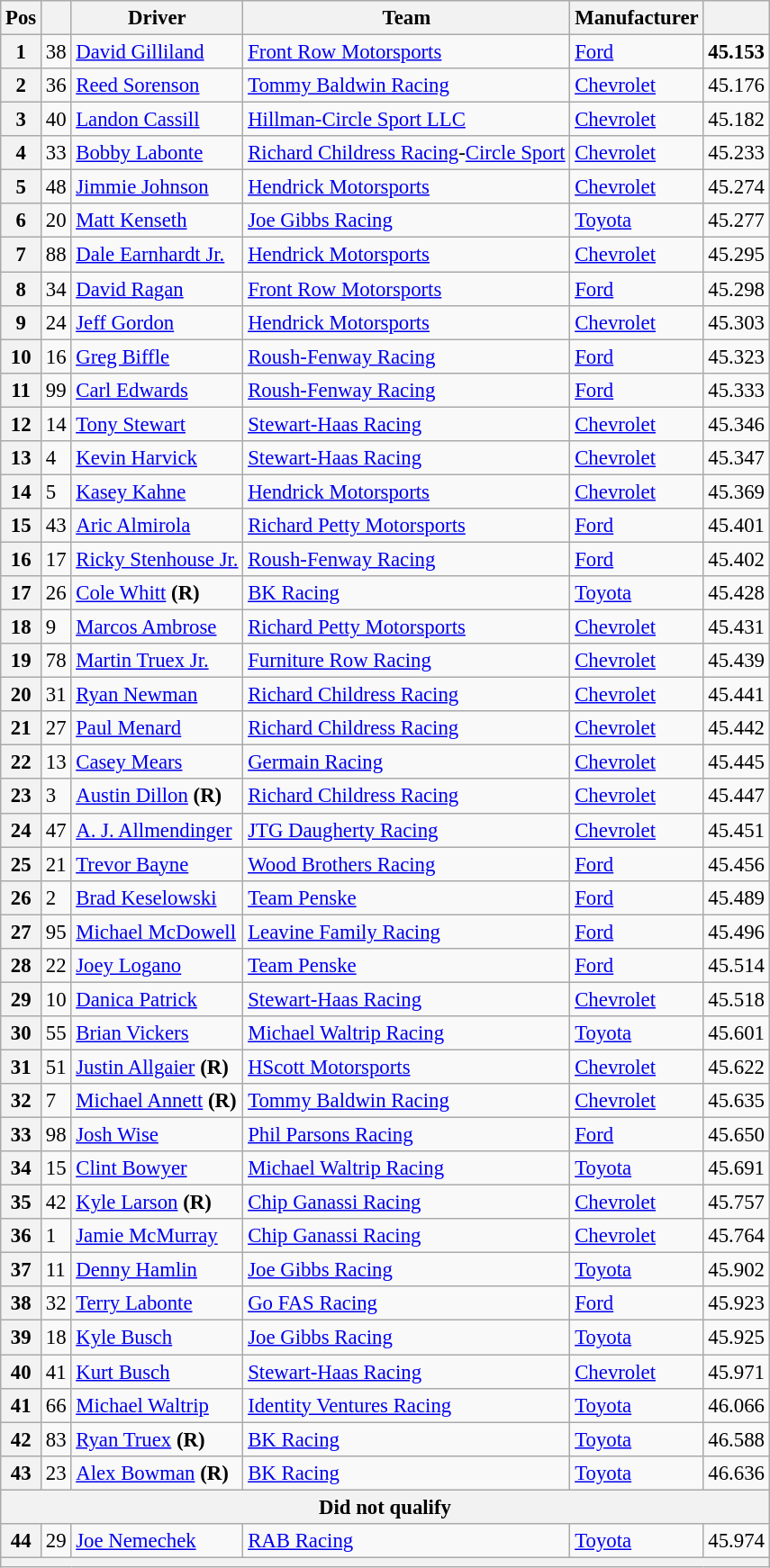<table class="wikitable" style="font-size:95%">
<tr>
<th>Pos</th>
<th></th>
<th>Driver</th>
<th>Team</th>
<th>Manufacturer</th>
<th></th>
</tr>
<tr>
<th>1</th>
<td>38</td>
<td><a href='#'>David Gilliland</a></td>
<td><a href='#'>Front Row Motorsports</a></td>
<td><a href='#'>Ford</a></td>
<td><strong>45.153</strong></td>
</tr>
<tr>
<th>2</th>
<td>36</td>
<td><a href='#'>Reed Sorenson</a></td>
<td><a href='#'>Tommy Baldwin Racing</a></td>
<td><a href='#'>Chevrolet</a></td>
<td>45.176</td>
</tr>
<tr>
<th>3</th>
<td>40</td>
<td><a href='#'>Landon Cassill</a></td>
<td><a href='#'>Hillman-Circle Sport LLC</a></td>
<td><a href='#'>Chevrolet</a></td>
<td>45.182</td>
</tr>
<tr>
<th>4</th>
<td>33</td>
<td><a href='#'>Bobby Labonte</a></td>
<td><a href='#'>Richard Childress Racing</a>-<a href='#'>Circle Sport</a></td>
<td><a href='#'>Chevrolet</a></td>
<td>45.233</td>
</tr>
<tr>
<th>5</th>
<td>48</td>
<td><a href='#'>Jimmie Johnson</a></td>
<td><a href='#'>Hendrick Motorsports</a></td>
<td><a href='#'>Chevrolet</a></td>
<td>45.274</td>
</tr>
<tr>
<th>6</th>
<td>20</td>
<td><a href='#'>Matt Kenseth</a></td>
<td><a href='#'>Joe Gibbs Racing</a></td>
<td><a href='#'>Toyota</a></td>
<td>45.277</td>
</tr>
<tr>
<th>7</th>
<td>88</td>
<td><a href='#'>Dale Earnhardt Jr.</a></td>
<td><a href='#'>Hendrick Motorsports</a></td>
<td><a href='#'>Chevrolet</a></td>
<td>45.295</td>
</tr>
<tr>
<th>8</th>
<td>34</td>
<td><a href='#'>David Ragan</a></td>
<td><a href='#'>Front Row Motorsports</a></td>
<td><a href='#'>Ford</a></td>
<td>45.298</td>
</tr>
<tr>
<th>9</th>
<td>24</td>
<td><a href='#'>Jeff Gordon</a></td>
<td><a href='#'>Hendrick Motorsports</a></td>
<td><a href='#'>Chevrolet</a></td>
<td>45.303</td>
</tr>
<tr>
<th>10</th>
<td>16</td>
<td><a href='#'>Greg Biffle</a></td>
<td><a href='#'>Roush-Fenway Racing</a></td>
<td><a href='#'>Ford</a></td>
<td>45.323</td>
</tr>
<tr>
<th>11</th>
<td>99</td>
<td><a href='#'>Carl Edwards</a></td>
<td><a href='#'>Roush-Fenway Racing</a></td>
<td><a href='#'>Ford</a></td>
<td>45.333</td>
</tr>
<tr>
<th>12</th>
<td>14</td>
<td><a href='#'>Tony Stewart</a></td>
<td><a href='#'>Stewart-Haas Racing</a></td>
<td><a href='#'>Chevrolet</a></td>
<td>45.346</td>
</tr>
<tr>
<th>13</th>
<td>4</td>
<td><a href='#'>Kevin Harvick</a></td>
<td><a href='#'>Stewart-Haas Racing</a></td>
<td><a href='#'>Chevrolet</a></td>
<td>45.347</td>
</tr>
<tr>
<th>14</th>
<td>5</td>
<td><a href='#'>Kasey Kahne</a></td>
<td><a href='#'>Hendrick Motorsports</a></td>
<td><a href='#'>Chevrolet</a></td>
<td>45.369</td>
</tr>
<tr>
<th>15</th>
<td>43</td>
<td><a href='#'>Aric Almirola</a></td>
<td><a href='#'>Richard Petty Motorsports</a></td>
<td><a href='#'>Ford</a></td>
<td>45.401</td>
</tr>
<tr>
<th>16</th>
<td>17</td>
<td><a href='#'>Ricky Stenhouse Jr.</a></td>
<td><a href='#'>Roush-Fenway Racing</a></td>
<td><a href='#'>Ford</a></td>
<td>45.402</td>
</tr>
<tr>
<th>17</th>
<td>26</td>
<td><a href='#'>Cole Whitt</a> <strong>(R)</strong></td>
<td><a href='#'>BK Racing</a></td>
<td><a href='#'>Toyota</a></td>
<td>45.428</td>
</tr>
<tr>
<th>18</th>
<td>9</td>
<td><a href='#'>Marcos Ambrose</a></td>
<td><a href='#'>Richard Petty Motorsports</a></td>
<td><a href='#'>Chevrolet</a></td>
<td>45.431</td>
</tr>
<tr>
<th>19</th>
<td>78</td>
<td><a href='#'>Martin Truex Jr.</a></td>
<td><a href='#'>Furniture Row Racing</a></td>
<td><a href='#'>Chevrolet</a></td>
<td>45.439</td>
</tr>
<tr>
<th>20</th>
<td>31</td>
<td><a href='#'>Ryan Newman</a></td>
<td><a href='#'>Richard Childress Racing</a></td>
<td><a href='#'>Chevrolet</a></td>
<td>45.441</td>
</tr>
<tr>
<th>21</th>
<td>27</td>
<td><a href='#'>Paul Menard</a></td>
<td><a href='#'>Richard Childress Racing</a></td>
<td><a href='#'>Chevrolet</a></td>
<td>45.442</td>
</tr>
<tr>
<th>22</th>
<td>13</td>
<td><a href='#'>Casey Mears</a></td>
<td><a href='#'>Germain Racing</a></td>
<td><a href='#'>Chevrolet</a></td>
<td>45.445</td>
</tr>
<tr>
<th>23</th>
<td>3</td>
<td><a href='#'>Austin Dillon</a> <strong>(R)</strong></td>
<td><a href='#'>Richard Childress Racing</a></td>
<td><a href='#'>Chevrolet</a></td>
<td>45.447</td>
</tr>
<tr>
<th>24</th>
<td>47</td>
<td><a href='#'>A. J. Allmendinger</a></td>
<td><a href='#'>JTG Daugherty Racing</a></td>
<td><a href='#'>Chevrolet</a></td>
<td>45.451</td>
</tr>
<tr>
<th>25</th>
<td>21</td>
<td><a href='#'>Trevor Bayne</a></td>
<td><a href='#'>Wood Brothers Racing</a></td>
<td><a href='#'>Ford</a></td>
<td>45.456</td>
</tr>
<tr>
<th>26</th>
<td>2</td>
<td><a href='#'>Brad Keselowski</a></td>
<td><a href='#'>Team Penske</a></td>
<td><a href='#'>Ford</a></td>
<td>45.489</td>
</tr>
<tr>
<th>27</th>
<td>95</td>
<td><a href='#'>Michael McDowell</a></td>
<td><a href='#'>Leavine Family Racing</a></td>
<td><a href='#'>Ford</a></td>
<td>45.496</td>
</tr>
<tr>
<th>28</th>
<td>22</td>
<td><a href='#'>Joey Logano</a></td>
<td><a href='#'>Team Penske</a></td>
<td><a href='#'>Ford</a></td>
<td>45.514</td>
</tr>
<tr>
<th>29</th>
<td>10</td>
<td><a href='#'>Danica Patrick</a></td>
<td><a href='#'>Stewart-Haas Racing</a></td>
<td><a href='#'>Chevrolet</a></td>
<td>45.518</td>
</tr>
<tr>
<th>30</th>
<td>55</td>
<td><a href='#'>Brian Vickers</a></td>
<td><a href='#'>Michael Waltrip Racing</a></td>
<td><a href='#'>Toyota</a></td>
<td>45.601</td>
</tr>
<tr>
<th>31</th>
<td>51</td>
<td><a href='#'>Justin Allgaier</a> <strong>(R)</strong></td>
<td><a href='#'>HScott Motorsports</a></td>
<td><a href='#'>Chevrolet</a></td>
<td>45.622</td>
</tr>
<tr>
<th>32</th>
<td>7</td>
<td><a href='#'>Michael Annett</a> <strong>(R)</strong></td>
<td><a href='#'>Tommy Baldwin Racing</a></td>
<td><a href='#'>Chevrolet</a></td>
<td>45.635</td>
</tr>
<tr>
<th>33</th>
<td>98</td>
<td><a href='#'>Josh Wise</a></td>
<td><a href='#'>Phil Parsons Racing</a></td>
<td><a href='#'>Ford</a></td>
<td>45.650</td>
</tr>
<tr>
<th>34</th>
<td>15</td>
<td><a href='#'>Clint Bowyer</a></td>
<td><a href='#'>Michael Waltrip Racing</a></td>
<td><a href='#'>Toyota</a></td>
<td>45.691</td>
</tr>
<tr>
<th>35</th>
<td>42</td>
<td><a href='#'>Kyle Larson</a> <strong>(R)</strong></td>
<td><a href='#'>Chip Ganassi Racing</a></td>
<td><a href='#'>Chevrolet</a></td>
<td>45.757</td>
</tr>
<tr>
<th>36</th>
<td>1</td>
<td><a href='#'>Jamie McMurray</a></td>
<td><a href='#'>Chip Ganassi Racing</a></td>
<td><a href='#'>Chevrolet</a></td>
<td>45.764</td>
</tr>
<tr>
<th>37</th>
<td>11</td>
<td><a href='#'>Denny Hamlin</a></td>
<td><a href='#'>Joe Gibbs Racing</a></td>
<td><a href='#'>Toyota</a></td>
<td>45.902</td>
</tr>
<tr>
<th>38</th>
<td>32</td>
<td><a href='#'>Terry Labonte</a></td>
<td><a href='#'>Go FAS Racing</a></td>
<td><a href='#'>Ford</a></td>
<td>45.923</td>
</tr>
<tr>
<th>39</th>
<td>18</td>
<td><a href='#'>Kyle Busch</a></td>
<td><a href='#'>Joe Gibbs Racing</a></td>
<td><a href='#'>Toyota</a></td>
<td>45.925</td>
</tr>
<tr>
<th>40</th>
<td>41</td>
<td><a href='#'>Kurt Busch</a></td>
<td><a href='#'>Stewart-Haas Racing</a></td>
<td><a href='#'>Chevrolet</a></td>
<td>45.971</td>
</tr>
<tr>
<th>41</th>
<td>66</td>
<td><a href='#'>Michael Waltrip</a></td>
<td><a href='#'>Identity Ventures Racing</a></td>
<td><a href='#'>Toyota</a></td>
<td>46.066</td>
</tr>
<tr>
<th>42</th>
<td>83</td>
<td><a href='#'>Ryan Truex</a> <strong>(R)</strong></td>
<td><a href='#'>BK Racing</a></td>
<td><a href='#'>Toyota</a></td>
<td>46.588</td>
</tr>
<tr>
<th>43</th>
<td>23</td>
<td><a href='#'>Alex Bowman</a> <strong>(R)</strong></td>
<td><a href='#'>BK Racing</a></td>
<td><a href='#'>Toyota</a></td>
<td>46.636</td>
</tr>
<tr>
<th colspan="6">Did not qualify</th>
</tr>
<tr>
<th>44</th>
<td>29</td>
<td><a href='#'>Joe Nemechek</a></td>
<td><a href='#'>RAB Racing</a></td>
<td><a href='#'>Toyota</a></td>
<td>45.974</td>
</tr>
<tr>
<th colspan="6"></th>
</tr>
</table>
